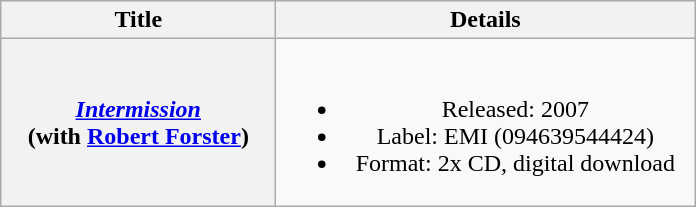<table class="wikitable plainrowheaders" style="text-align:center;" border="1">
<tr>
<th scope="col" style="width:11em;">Title</th>
<th scope="col" style="width:17em;">Details</th>
</tr>
<tr>
<th scope="row"><em><a href='#'>Intermission</a></em> <br> (with <a href='#'>Robert Forster</a>)</th>
<td><br><ul><li>Released: 2007</li><li>Label: EMI (094639544424)</li><li>Format: 2x CD, digital download</li></ul></td>
</tr>
</table>
